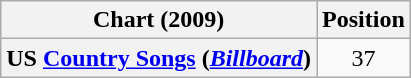<table class="wikitable plainrowheaders" style="text-align:center">
<tr>
<th scope="col">Chart (2009)</th>
<th scope="col">Position</th>
</tr>
<tr>
<th scope="row">US <a href='#'>Country Songs</a> (<em><a href='#'>Billboard</a></em>)</th>
<td>37</td>
</tr>
</table>
